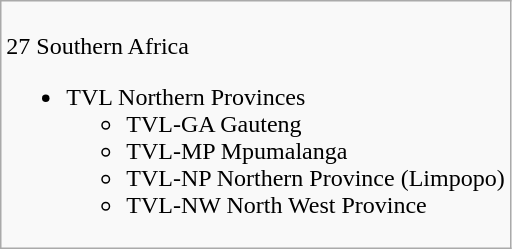<table class="wikitable">
<tr valign=top>
<td><br>27 Southern Africa<ul><li>TVL Northern Provinces<ul><li>TVL-GA Gauteng</li><li>TVL-MP Mpumalanga</li><li>TVL-NP Northern Province (Limpopo)</li><li>TVL-NW North West Province</li></ul></li></ul></td>
</tr>
</table>
